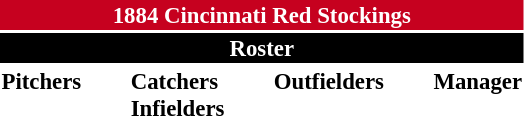<table class="toccolours" style="font-size: 95%;">
<tr>
<th colspan="10" style="background-color: #c6011f; color: white; text-align: center;">1884 Cincinnati Red Stockings</th>
</tr>
<tr>
<td colspan="10" style="background-color: black; color: white; text-align: center;"><strong>Roster</strong></td>
</tr>
<tr>
<td valign="top"><strong>Pitchers</strong><br>


</td>
<td width="25px"></td>
<td valign="top"><strong>Catchers</strong><br>


<strong>Infielders</strong>





</td>
<td width="25px"></td>
<td valign="top"><strong>Outfielders</strong><br>





</td>
<td width="25px"></td>
<td valign="top"><strong>Manager</strong><br>
</td>
</tr>
</table>
